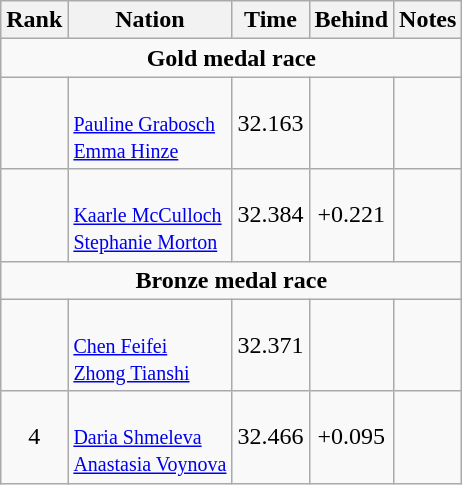<table class="wikitable sortable" style="text-align:center">
<tr>
<th>Rank</th>
<th>Nation</th>
<th>Time</th>
<th>Behind</th>
<th>Notes</th>
</tr>
<tr>
<td colspan=6><strong>Gold medal race</strong></td>
</tr>
<tr>
<td></td>
<td align=left><br><small><a href='#'>Pauline Grabosch</a><br><a href='#'>Emma Hinze</a></small></td>
<td>32.163</td>
<td></td>
<td></td>
</tr>
<tr>
<td></td>
<td align=left><br><small><a href='#'>Kaarle McCulloch</a><br><a href='#'>Stephanie Morton</a></small></td>
<td>32.384</td>
<td>+0.221</td>
<td></td>
</tr>
<tr>
<td colspan=6><strong>Bronze medal race</strong></td>
</tr>
<tr>
<td></td>
<td align=left><br><small><a href='#'>Chen Feifei</a><br><a href='#'>Zhong Tianshi</a></small></td>
<td>32.371</td>
<td></td>
<td></td>
</tr>
<tr>
<td>4</td>
<td align=left><br><small><a href='#'>Daria Shmeleva</a><br><a href='#'>Anastasia Voynova</a></small></td>
<td>32.466</td>
<td>+0.095</td>
<td></td>
</tr>
</table>
